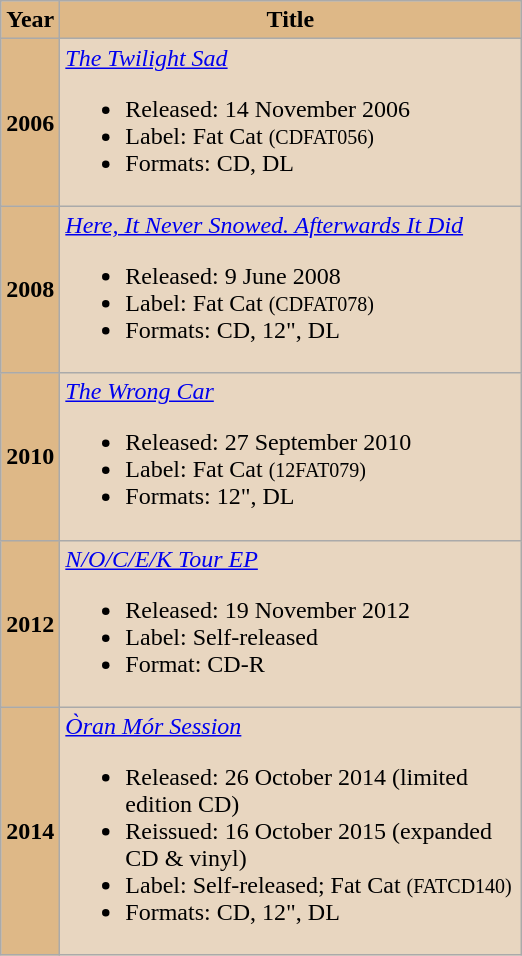<table class="wikitable" style="background: #ecddca;">
<tr>
<th width="15" style="background: #deb887">Year</th>
<th width="300" style="background: #deb887">Title</th>
</tr>
<tr>
<td style="background: #deb887"><strong>2006</strong></td>
<td style="background: #e8d6c0" align="left"><em><a href='#'>The Twilight Sad</a></em><br><ul><li>Released: 14 November 2006</li><li>Label: Fat Cat <small>(CDFAT056)</small></li><li>Formats: CD, DL</li></ul></td>
</tr>
<tr>
<td style="background: #deb887"><strong>2008</strong></td>
<td style="background: #e8d6c0" align="left"><em><a href='#'>Here, It Never Snowed. Afterwards It Did</a></em><br><ul><li>Released: 9 June 2008</li><li>Label: Fat Cat <small>(CDFAT078)</small></li><li>Formats: CD, 12", DL</li></ul></td>
</tr>
<tr>
<td style="background: #deb887"><strong>2010</strong></td>
<td style="background: #e8d6c0" align="left"><em><a href='#'>The Wrong Car</a></em><br><ul><li>Released: 27 September 2010</li><li>Label: Fat Cat <small>(12FAT079)</small></li><li>Formats: 12", DL</li></ul></td>
</tr>
<tr>
<td style="background: #deb887"><strong>2012</strong></td>
<td style="background: #e8d6c0" align="left"><em><a href='#'>N/O/C/E/K Tour EP</a></em><br><ul><li>Released: 19 November 2012</li><li>Label: Self-released</li><li>Format: CD-R</li></ul></td>
</tr>
<tr>
<td style="background: #deb887"><strong>2014</strong></td>
<td style="background: #e8d6c0" align="left"><em><a href='#'>Òran Mór Session</a></em><br><ul><li>Released: 26 October 2014 (limited edition CD)</li><li>Reissued: 16 October 2015 (expanded CD & vinyl)</li><li>Label: Self-released; Fat Cat <small>(FATCD140)</small></li><li>Formats: CD, 12", DL</li></ul></td>
</tr>
</table>
